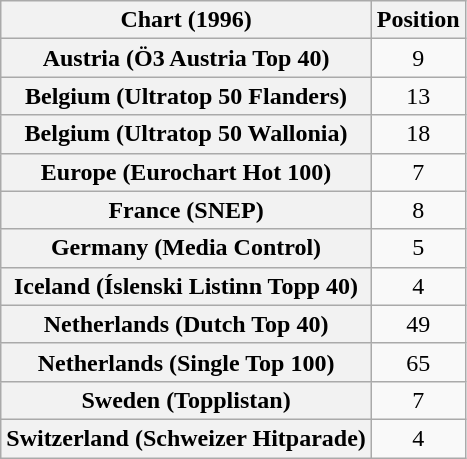<table class="wikitable sortable plainrowheaders" style="text-align:center">
<tr>
<th>Chart (1996)</th>
<th>Position</th>
</tr>
<tr>
<th scope="row">Austria (Ö3 Austria Top 40)</th>
<td>9</td>
</tr>
<tr>
<th scope="row">Belgium (Ultratop 50 Flanders)</th>
<td>13</td>
</tr>
<tr>
<th scope="row">Belgium (Ultratop 50 Wallonia)</th>
<td>18</td>
</tr>
<tr>
<th scope="row">Europe (Eurochart Hot 100)</th>
<td>7</td>
</tr>
<tr>
<th scope="row">France (SNEP)</th>
<td>8</td>
</tr>
<tr>
<th scope="row">Germany (Media Control)</th>
<td>5</td>
</tr>
<tr>
<th scope="row">Iceland (Íslenski Listinn Topp 40)</th>
<td>4</td>
</tr>
<tr>
<th scope="row">Netherlands (Dutch Top 40)</th>
<td>49</td>
</tr>
<tr>
<th scope="row">Netherlands (Single Top 100)</th>
<td>65</td>
</tr>
<tr>
<th scope="row">Sweden (Topplistan)</th>
<td>7</td>
</tr>
<tr>
<th scope="row">Switzerland (Schweizer Hitparade)</th>
<td>4</td>
</tr>
</table>
